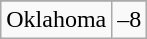<table class="wikitable">
<tr>
</tr>
<tr>
<td>Oklahoma</td>
<td>–8</td>
</tr>
</table>
